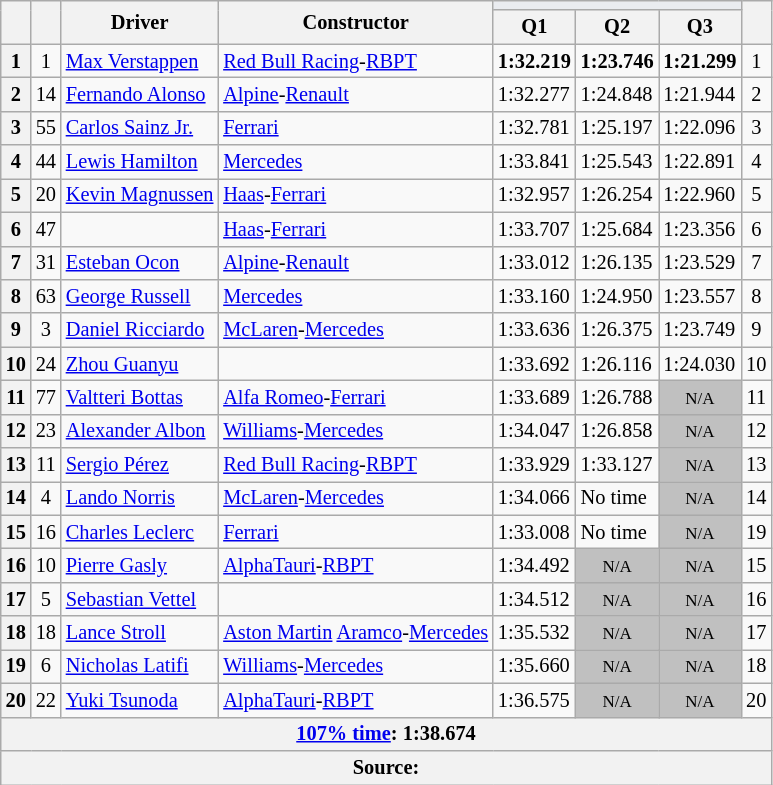<table class="wikitable sortable" style="font-size: 85%;">
<tr>
<th rowspan="2"></th>
<th rowspan="2"></th>
<th rowspan="2">Driver</th>
<th rowspan="2">Constructor</th>
<th colspan="3" style="background:#eaecf0; text-align:center;"></th>
<th rowspan="2"></th>
</tr>
<tr>
<th scope="col">Q1</th>
<th scope="col">Q2</th>
<th scope="col">Q3</th>
</tr>
<tr>
<th scope="row">1</th>
<td align="center">1</td>
<td data-sort-value="ver"> <a href='#'>Max Verstappen</a></td>
<td><a href='#'>Red Bull Racing</a>-<a href='#'>RBPT</a></td>
<td><strong>1:32.219</strong></td>
<td><strong>1:23.746</strong></td>
<td><strong>1:21.299</strong></td>
<td align="center">1</td>
</tr>
<tr>
<th scope="row">2</th>
<td align="center">14</td>
<td data-sort-value="alo"> <a href='#'>Fernando Alonso</a></td>
<td><a href='#'>Alpine</a>-<a href='#'>Renault</a></td>
<td>1:32.277</td>
<td>1:24.848</td>
<td>1:21.944</td>
<td align="center">2</td>
</tr>
<tr>
<th scope="row">3</th>
<td align="center">55</td>
<td data-sort-value="sai"> <a href='#'>Carlos Sainz Jr.</a></td>
<td><a href='#'>Ferrari</a></td>
<td>1:32.781</td>
<td>1:25.197</td>
<td>1:22.096</td>
<td align="center">3</td>
</tr>
<tr>
<th scope="row">4</th>
<td align="center">44</td>
<td data-sort-value="ham"> <a href='#'>Lewis Hamilton</a></td>
<td><a href='#'>Mercedes</a></td>
<td>1:33.841</td>
<td>1:25.543</td>
<td>1:22.891</td>
<td align="center">4</td>
</tr>
<tr>
<th scope="row">5</th>
<td align="center">20</td>
<td data-sort-value="mag"> <a href='#'>Kevin Magnussen</a></td>
<td><a href='#'>Haas</a>-<a href='#'>Ferrari</a></td>
<td>1:32.957</td>
<td>1:26.254</td>
<td>1:22.960</td>
<td align="center">5</td>
</tr>
<tr>
<th scope="row">6</th>
<td align="center">47</td>
<td data-sort-value="sch"></td>
<td><a href='#'>Haas</a>-<a href='#'>Ferrari</a></td>
<td>1:33.707</td>
<td>1:25.684</td>
<td>1:23.356</td>
<td align="center">6</td>
</tr>
<tr>
<th scope="row">7</th>
<td align="center">31</td>
<td data-sort-value="oco"> <a href='#'>Esteban Ocon</a></td>
<td><a href='#'>Alpine</a>-<a href='#'>Renault</a></td>
<td>1:33.012</td>
<td>1:26.135</td>
<td>1:23.529</td>
<td align="center">7</td>
</tr>
<tr>
<th scope="row">8</th>
<td align="center">63</td>
<td data-sort-value="rus"> <a href='#'>George Russell</a></td>
<td><a href='#'>Mercedes</a></td>
<td>1:33.160</td>
<td>1:24.950</td>
<td>1:23.557</td>
<td align="center">8</td>
</tr>
<tr>
<th scope="row">9</th>
<td align="center">3</td>
<td data-sort-value="ric"> <a href='#'>Daniel Ricciardo</a></td>
<td><a href='#'>McLaren</a>-<a href='#'>Mercedes</a></td>
<td>1:33.636</td>
<td>1:26.375</td>
<td>1:23.749</td>
<td align="center">9</td>
</tr>
<tr>
<th scope="row">10</th>
<td align="center">24</td>
<td data-sort-value="zho"> <a href='#'>Zhou Guanyu</a></td>
<td></td>
<td>1:33.692</td>
<td>1:26.116</td>
<td>1:24.030</td>
<td align="center">10</td>
</tr>
<tr>
<th scope="row">11</th>
<td align="center">77</td>
<td data-sort-value="bot"> <a href='#'>Valtteri Bottas</a></td>
<td><a href='#'>Alfa Romeo</a>-<a href='#'>Ferrari</a></td>
<td>1:33.689</td>
<td>1:26.788</td>
<td data-sort-value="13" align="center" style="background: silver"><small>N/A</small></td>
<td align="center">11</td>
</tr>
<tr>
<th scope="row">12</th>
<td align="center">23</td>
<td data-sort-value="alb"> <a href='#'>Alexander Albon</a></td>
<td><a href='#'>Williams</a>-<a href='#'>Mercedes</a></td>
<td>1:34.047</td>
<td>1:26.858</td>
<td data-sort-value="17" align="center" style="background: silver"><small>N/A</small></td>
<td align="center">12</td>
</tr>
<tr>
<th scope="row">13</th>
<td align="center">11</td>
<td data-sort-value="per"> <a href='#'>Sergio Pérez</a></td>
<td><a href='#'>Red Bull Racing</a>-<a href='#'>RBPT</a></td>
<td>1:33.929</td>
<td>1:33.127</td>
<td data-sort-value="13" align="center" style="background: silver"><small>N/A</small></td>
<td align="center">13</td>
</tr>
<tr>
<th scope="row">14</th>
<td align="center">4</td>
<td data-sort-value="nor"> <a href='#'>Lando Norris</a></td>
<td><a href='#'>McLaren</a>-<a href='#'>Mercedes</a></td>
<td>1:34.066</td>
<td>No time</td>
<td data-sort-value="13" align="center" style="background: silver"><small>N/A</small></td>
<td align="center">14</td>
</tr>
<tr>
<th scope="row">15</th>
<td align="center">16</td>
<td data-sort-value="lec"> <a href='#'>Charles Leclerc</a></td>
<td><a href='#'>Ferrari</a></td>
<td>1:33.008</td>
<td>No time</td>
<td data-sort-value="13" align="center" style="background: silver"><small>N/A</small></td>
<td align="center">19</td>
</tr>
<tr>
<th scope="row">16</th>
<td align="center">10</td>
<td data-sort-value="gas"> <a href='#'>Pierre Gasly</a></td>
<td><a href='#'>AlphaTauri</a>-<a href='#'>RBPT</a></td>
<td>1:34.492</td>
<td data-sort-value="13" align="center" style="background: silver"><small>N/A</small></td>
<td data-sort-value="13" align="center" style="background: silver"><small>N/A</small></td>
<td align="center">15</td>
</tr>
<tr>
<th scope="row">17</th>
<td align="center">5</td>
<td data-sort-value="vet"> <a href='#'>Sebastian Vettel</a></td>
<td></td>
<td>1:34.512</td>
<td data-sort-value="13" align="center" style="background: silver"><small>N/A</small></td>
<td data-sort-value="13" align="center" style="background: silver"><small>N/A</small></td>
<td align="center">16</td>
</tr>
<tr>
<th scope="row">18</th>
<td align="center">18</td>
<td data-sort-value="str"> <a href='#'>Lance Stroll</a></td>
<td><a href='#'>Aston Martin</a> <a href='#'>Aramco</a>-<a href='#'>Mercedes</a></td>
<td>1:35.532</td>
<td data-sort-value="13" align="center" style="background: silver"><small>N/A</small></td>
<td data-sort-value="13" align="center" style="background: silver"><small>N/A</small></td>
<td align="center">17</td>
</tr>
<tr>
<th scope="row">19</th>
<td align="center">6</td>
<td data-sort-value="lat"> <a href='#'>Nicholas Latifi</a></td>
<td><a href='#'>Williams</a>-<a href='#'>Mercedes</a></td>
<td>1:35.660</td>
<td data-sort-value="17" align="center" style="background: silver"><small>N/A</small></td>
<td data-sort-value="17" align="center" style="background: silver"><small>N/A</small></td>
<td align="center">18</td>
</tr>
<tr>
<th scope="row">20</th>
<td align="center">22</td>
<td data-sort-value="tsu"> <a href='#'>Yuki Tsunoda</a></td>
<td><a href='#'>AlphaTauri</a>-<a href='#'>RBPT</a></td>
<td>1:36.575</td>
<td data-sort-value="13" align="center" style="background: silver"><small>N/A</small></td>
<td data-sort-value="13" align="center" style="background: silver"><small>N/A</small></td>
<td align="center">20</td>
</tr>
<tr>
<th colspan="8"><a href='#'>107% time</a>: 1:38.674</th>
</tr>
<tr>
<th colspan="8">Source:</th>
</tr>
</table>
